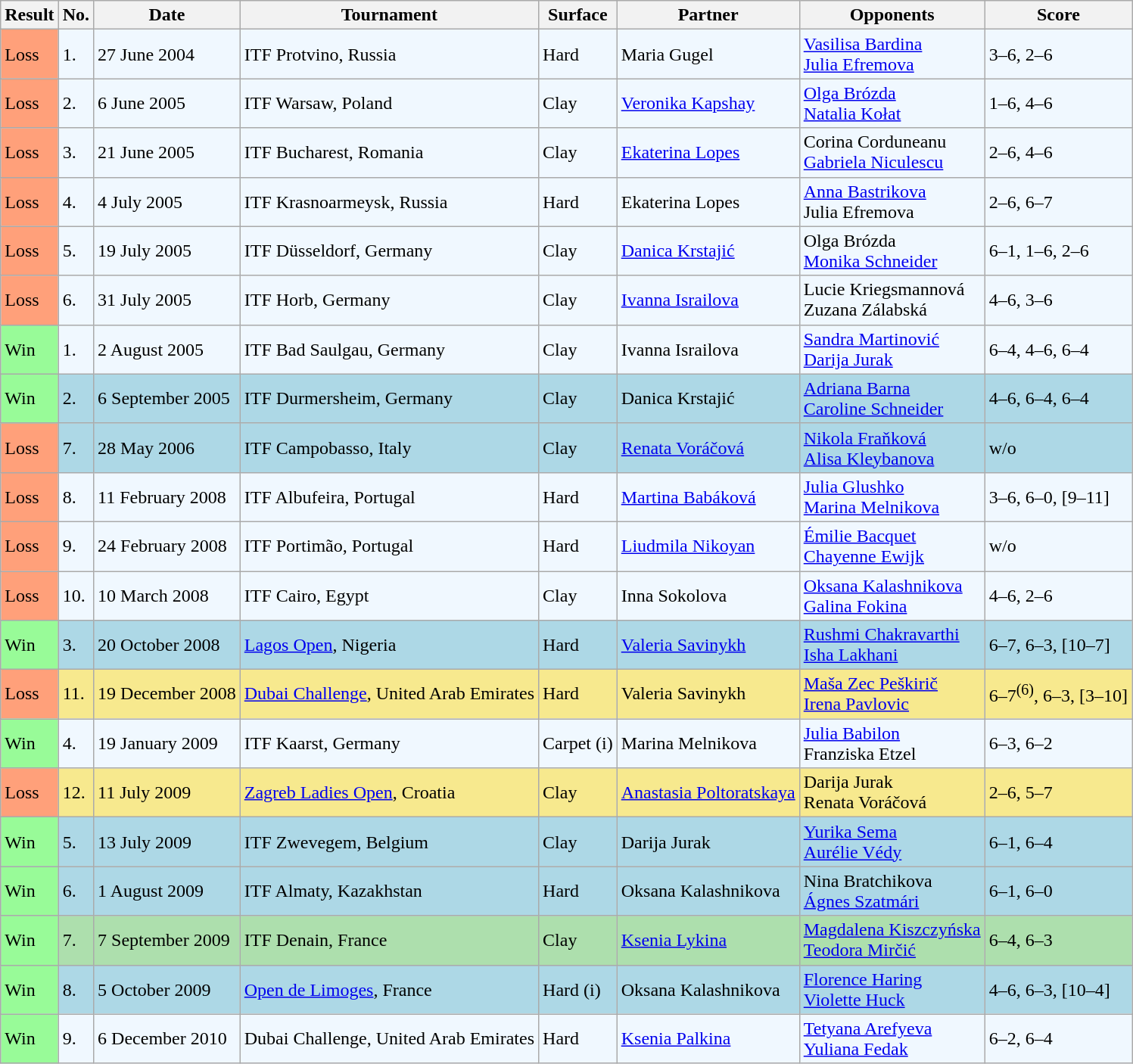<table class="sortable wikitable">
<tr>
<th>Result</th>
<th>No.</th>
<th>Date</th>
<th>Tournament</th>
<th>Surface</th>
<th>Partner</th>
<th>Opponents</th>
<th class="unsortable">Score</th>
</tr>
<tr style="background:#f0f8ff;">
<td style="background:#ffa07a;">Loss</td>
<td>1.</td>
<td>27 June 2004</td>
<td>ITF Protvino, Russia</td>
<td>Hard</td>
<td> Maria Gugel</td>
<td> <a href='#'>Vasilisa Bardina</a> <br>  <a href='#'>Julia Efremova</a></td>
<td>3–6, 2–6</td>
</tr>
<tr style="background:#f0f8ff;">
<td style="background:#ffa07a;">Loss</td>
<td>2.</td>
<td>6 June 2005</td>
<td>ITF Warsaw, Poland</td>
<td>Clay</td>
<td> <a href='#'>Veronika Kapshay</a></td>
<td> <a href='#'>Olga Brózda</a> <br>  <a href='#'>Natalia Kołat</a></td>
<td>1–6, 4–6</td>
</tr>
<tr style="background:#f0f8ff;">
<td style="background:#ffa07a;">Loss</td>
<td>3.</td>
<td>21 June 2005</td>
<td>ITF Bucharest, Romania</td>
<td>Clay</td>
<td> <a href='#'>Ekaterina Lopes</a></td>
<td> Corina Corduneanu <br>  <a href='#'>Gabriela Niculescu</a></td>
<td>2–6, 4–6</td>
</tr>
<tr style="background:#f0f8ff;">
<td style="background:#ffa07a;">Loss</td>
<td>4.</td>
<td>4 July 2005</td>
<td>ITF Krasnoarmeysk, Russia</td>
<td>Hard</td>
<td> Ekaterina Lopes</td>
<td> <a href='#'>Anna Bastrikova</a> <br>  Julia Efremova</td>
<td>2–6, 6–7</td>
</tr>
<tr style="background:#f0f8ff;">
<td style="background:#ffa07a;">Loss</td>
<td>5.</td>
<td>19 July 2005</td>
<td>ITF Düsseldorf, Germany</td>
<td>Clay</td>
<td> <a href='#'>Danica Krstajić</a></td>
<td> Olga Brózda <br>  <a href='#'>Monika Schneider</a></td>
<td>6–1, 1–6, 2–6</td>
</tr>
<tr style="background:#f0f8ff;">
<td style="background:#ffa07a;">Loss</td>
<td>6.</td>
<td>31 July 2005</td>
<td>ITF Horb, Germany</td>
<td>Clay</td>
<td> <a href='#'>Ivanna Israilova</a></td>
<td> Lucie Kriegsmannová <br>  Zuzana Zálabská</td>
<td>4–6, 3–6</td>
</tr>
<tr style="background:#f0f8ff;">
<td style="background:#98fb98;">Win</td>
<td>1.</td>
<td>2 August 2005</td>
<td>ITF Bad Saulgau, Germany</td>
<td>Clay</td>
<td> Ivanna Israilova</td>
<td> <a href='#'>Sandra Martinović</a> <br>  <a href='#'>Darija Jurak</a></td>
<td>6–4, 4–6, 6–4</td>
</tr>
<tr style="background:lightblue;">
<td style="background:#98fb98;">Win</td>
<td>2.</td>
<td>6 September 2005</td>
<td>ITF Durmersheim, Germany</td>
<td>Clay</td>
<td> Danica Krstajić</td>
<td> <a href='#'>Adriana Barna</a> <br>  <a href='#'>Caroline Schneider</a></td>
<td>4–6, 6–4, 6–4</td>
</tr>
<tr style="background:lightblue;">
<td style="background:#ffa07a;">Loss</td>
<td>7.</td>
<td>28 May 2006</td>
<td>ITF Campobasso, Italy</td>
<td>Clay</td>
<td> <a href='#'>Renata Voráčová</a></td>
<td> <a href='#'>Nikola Fraňková</a> <br>  <a href='#'>Alisa Kleybanova</a></td>
<td>w/o</td>
</tr>
<tr style="background:#f0f8ff;">
<td style="background:#ffa07a;">Loss</td>
<td>8.</td>
<td>11 February 2008</td>
<td>ITF Albufeira, Portugal</td>
<td>Hard</td>
<td> <a href='#'>Martina Babáková</a></td>
<td> <a href='#'>Julia Glushko</a> <br>  <a href='#'>Marina Melnikova</a></td>
<td>3–6, 6–0, [9–11]</td>
</tr>
<tr style="background:#f0f8ff;">
<td style="background:#ffa07a;">Loss</td>
<td>9.</td>
<td>24 February 2008</td>
<td>ITF Portimão, Portugal</td>
<td>Hard</td>
<td> <a href='#'>Liudmila Nikoyan</a></td>
<td> <a href='#'>Émilie Bacquet</a> <br>  <a href='#'>Chayenne Ewijk</a></td>
<td>w/o</td>
</tr>
<tr style="background:#f0f8ff;">
<td style="background:#ffa07a;">Loss</td>
<td>10.</td>
<td>10 March 2008</td>
<td>ITF Cairo, Egypt</td>
<td>Clay</td>
<td> Inna Sokolova</td>
<td> <a href='#'>Oksana Kalashnikova</a> <br>  <a href='#'>Galina Fokina</a></td>
<td>4–6, 2–6</td>
</tr>
<tr style="background:lightblue;">
<td style="background:#98fb98;">Win</td>
<td>3.</td>
<td>20 October 2008</td>
<td><a href='#'>Lagos Open</a>, Nigeria</td>
<td>Hard</td>
<td> <a href='#'>Valeria Savinykh</a></td>
<td> <a href='#'>Rushmi Chakravarthi</a>  <br>  <a href='#'>Isha Lakhani</a></td>
<td>6–7, 6–3, [10–7]</td>
</tr>
<tr style="background:#f7e98e;">
<td style="background:#ffa07a;">Loss</td>
<td>11.</td>
<td>19 December 2008</td>
<td><a href='#'>Dubai Challenge</a>, United Arab Emirates</td>
<td>Hard</td>
<td> Valeria Savinykh</td>
<td> <a href='#'>Maša Zec Peškirič</a> <br>  <a href='#'>Irena Pavlovic</a></td>
<td>6–7<sup>(6)</sup>, 6–3, [3–10]</td>
</tr>
<tr style="background:#f0f8ff;">
<td style="background:#98fb98;">Win</td>
<td>4.</td>
<td>19 January 2009</td>
<td>ITF Kaarst, Germany</td>
<td>Carpet (i)</td>
<td> Marina Melnikova</td>
<td> <a href='#'>Julia Babilon</a> <br>  Franziska Etzel</td>
<td>6–3, 6–2</td>
</tr>
<tr style="background:#f7e98e;">
<td style="background:#ffa07a;">Loss</td>
<td>12.</td>
<td>11 July 2009</td>
<td><a href='#'>Zagreb Ladies Open</a>, Croatia</td>
<td>Clay</td>
<td> <a href='#'>Anastasia Poltoratskaya</a></td>
<td> Darija Jurak <br>  Renata Voráčová</td>
<td>2–6, 5–7</td>
</tr>
<tr style="background:lightblue;">
<td style="background:#98fb98;">Win</td>
<td>5.</td>
<td>13 July 2009</td>
<td>ITF Zwevegem, Belgium</td>
<td>Clay</td>
<td> Darija Jurak</td>
<td> <a href='#'>Yurika Sema</a> <br>  <a href='#'>Aurélie Védy</a></td>
<td>6–1, 6–4</td>
</tr>
<tr style="background:lightblue;">
<td style="background:#98fb98;">Win</td>
<td>6.</td>
<td>1 August 2009</td>
<td>ITF Almaty, Kazakhstan</td>
<td>Hard</td>
<td> Oksana Kalashnikova</td>
<td> Nina Bratchikova <br>  <a href='#'>Ágnes Szatmári</a></td>
<td>6–1, 6–0</td>
</tr>
<tr style="background:#addfad;">
<td style="background:#98fb98;">Win</td>
<td>7.</td>
<td>7 September 2009</td>
<td>ITF Denain, France</td>
<td>Clay</td>
<td> <a href='#'>Ksenia Lykina</a></td>
<td> <a href='#'>Magdalena Kiszczyńska</a> <br>  <a href='#'>Teodora Mirčić</a></td>
<td>6–4, 6–3</td>
</tr>
<tr style="background:lightblue;">
<td style="background:#98fb98;">Win</td>
<td>8.</td>
<td>5 October 2009</td>
<td><a href='#'>Open de Limoges</a>, France</td>
<td>Hard (i)</td>
<td> Oksana Kalashnikova</td>
<td> <a href='#'>Florence Haring</a> <br>  <a href='#'>Violette Huck</a></td>
<td>4–6, 6–3, [10–4]</td>
</tr>
<tr style="background:#f0f8ff;">
<td style="background:#98fb98;">Win</td>
<td>9.</td>
<td>6 December 2010</td>
<td>Dubai Challenge, United Arab Emirates</td>
<td>Hard</td>
<td> <a href='#'>Ksenia Palkina</a></td>
<td> <a href='#'>Tetyana Arefyeva</a> <br>  <a href='#'>Yuliana Fedak</a></td>
<td>6–2, 6–4</td>
</tr>
</table>
